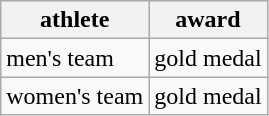<table class="wikitable">
<tr>
<th>athlete</th>
<th>award</th>
</tr>
<tr>
<td>men's team</td>
<td>gold medal</td>
</tr>
<tr>
<td>women's team</td>
<td>gold medal</td>
</tr>
</table>
